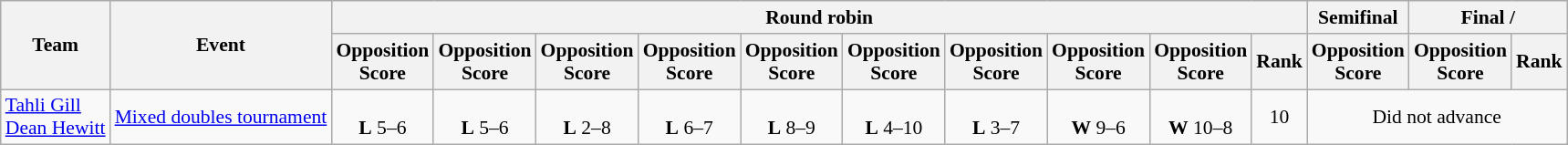<table class=wikitable style=font-size:90%;text-align:center>
<tr>
<th rowspan=2>Team</th>
<th rowspan=2>Event</th>
<th colspan=10>Round robin</th>
<th>Semifinal</th>
<th colspan=2>Final / </th>
</tr>
<tr>
<th>Opposition<br>Score</th>
<th>Opposition<br>Score</th>
<th>Opposition<br>Score</th>
<th>Opposition<br>Score</th>
<th>Opposition<br>Score</th>
<th>Opposition<br>Score</th>
<th>Opposition<br>Score</th>
<th>Opposition<br>Score</th>
<th>Opposition<br>Score</th>
<th>Rank</th>
<th>Opposition<br>Score</th>
<th>Opposition<br>Score</th>
<th>Rank</th>
</tr>
<tr>
<td align=left><a href='#'>Tahli Gill</a><br><a href='#'>Dean Hewitt</a></td>
<td align=left><a href='#'>Mixed doubles tournament</a></td>
<td><br><strong>L</strong> 5–6</td>
<td><br><strong>L</strong> 5–6</td>
<td><br><strong>L</strong> 2–8</td>
<td><br><strong>L</strong> 6–7</td>
<td><br><strong>L</strong> 8–9</td>
<td><br><strong>L</strong> 4–10</td>
<td><br><strong>L</strong> 3–7</td>
<td><br><strong>W</strong> 9–6</td>
<td><br><strong>W</strong> 10–8</td>
<td>10</td>
<td colspan=3>Did not advance</td>
</tr>
</table>
